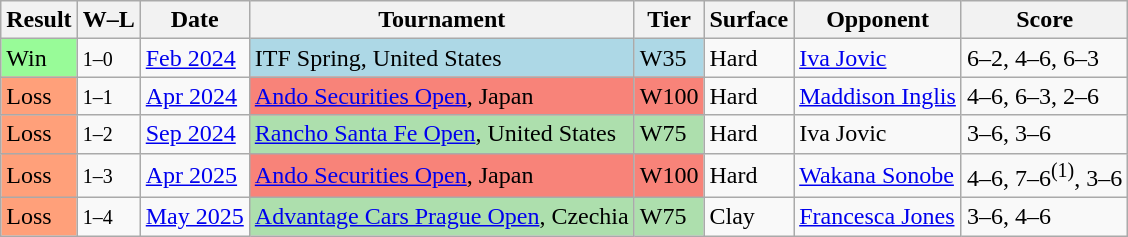<table class="sortable wikitable">
<tr>
<th>Result</th>
<th class="unsortable">W–L</th>
<th>Date</th>
<th>Tournament</th>
<th>Tier</th>
<th>Surface</th>
<th>Opponent</th>
<th class="unsortable">Score</th>
</tr>
<tr>
<td bgcolor=98fb98>Win</td>
<td><small>1–0</small></td>
<td><a href='#'>Feb 2024</a></td>
<td style="background:lightblue;">ITF Spring, United States</td>
<td style="background:lightblue;">W35</td>
<td>Hard</td>
<td> <a href='#'>Iva Jovic</a></td>
<td>6–2, 4–6, 6–3</td>
</tr>
<tr>
<td bgcolor="FFA07A">Loss</td>
<td><small>1–1</small></td>
<td><a href='#'>Apr 2024</a></td>
<td style="background:#f88379;"><a href='#'>Ando Securities Open</a>, Japan</td>
<td style="background:#f88379;">W100</td>
<td>Hard</td>
<td> <a href='#'>Maddison Inglis</a></td>
<td>4–6, 6–3, 2–6</td>
</tr>
<tr>
<td bgcolor="FFA07A">Loss</td>
<td><small>1–2</small></td>
<td><a href='#'>Sep 2024</a></td>
<td style="background:#addfad;"><a href='#'>Rancho Santa Fe Open</a>, United States</td>
<td style="background:#addfad;">W75</td>
<td>Hard</td>
<td> Iva Jovic</td>
<td>3–6, 3–6</td>
</tr>
<tr>
<td bgcolor="FFA07A">Loss</td>
<td><small>1–3</small></td>
<td><a href='#'>Apr 2025</a></td>
<td style="background:#f88379;"><a href='#'>Ando Securities Open</a>, Japan</td>
<td style="background:#f88379;">W100</td>
<td>Hard</td>
<td> <a href='#'>Wakana Sonobe</a></td>
<td>4–6, 7–6<sup>(1)</sup>, 3–6</td>
</tr>
<tr>
<td bgcolor="FFA07A">Loss</td>
<td><small>1–4</small></td>
<td><a href='#'>May 2025</a></td>
<td style="background:#addfad;"><a href='#'>Advantage Cars Prague Open</a>, Czechia</td>
<td style="background:#addfad;">W75</td>
<td>Clay</td>
<td> <a href='#'>Francesca Jones</a></td>
<td>3–6, 4–6</td>
</tr>
</table>
